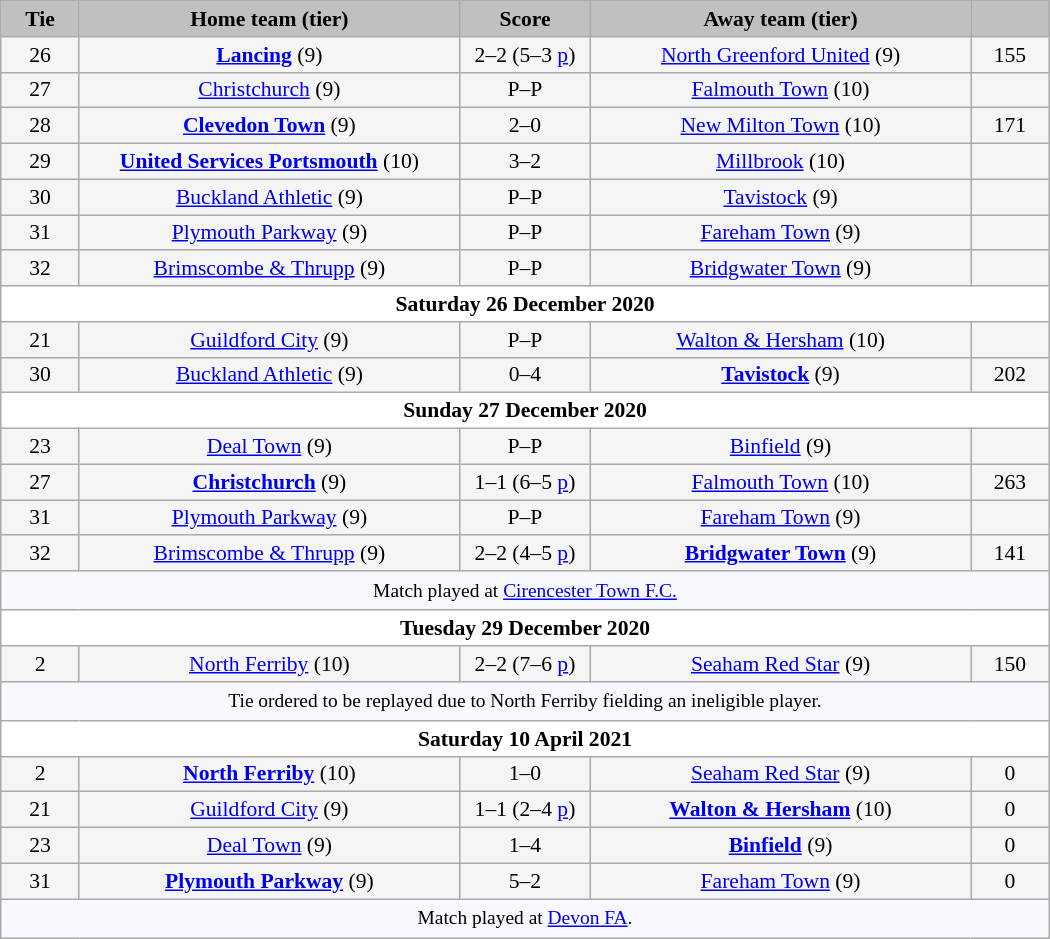<table class="wikitable" style="width: 700px; background:WhiteSmoke; text-align:center; font-size:90%">
<tr>
<td scope="col" style="width:  7.50%; background:silver;"><strong>Tie</strong></td>
<td scope="col" style="width: 36.25%; background:silver;"><strong>Home team (tier)</strong></td>
<td scope="col" style="width: 12.50%; background:silver;"><strong>Score</strong></td>
<td scope="col" style="width: 36.25%; background:silver;"><strong>Away team (tier)</strong></td>
<td scope="col" style="width:  7.50%; background:silver;"><strong></strong></td>
</tr>
<tr>
<td>26</td>
<td><strong><a href='#'>Lancing</a></strong> (9)</td>
<td>2–2 (5–3 <a href='#'>p</a>)</td>
<td><a href='#'>North Greenford United</a> (9)</td>
<td>155</td>
</tr>
<tr>
<td>27</td>
<td><a href='#'>Christchurch</a> (9)</td>
<td>P–P</td>
<td><a href='#'>Falmouth Town</a> (10)</td>
<td></td>
</tr>
<tr>
<td>28</td>
<td><strong><a href='#'>Clevedon Town</a></strong> (9)</td>
<td>2–0</td>
<td><a href='#'>New Milton Town</a> (10)</td>
<td>171</td>
</tr>
<tr>
<td>29</td>
<td><strong><a href='#'>United Services Portsmouth</a></strong> (10)</td>
<td>3–2</td>
<td><a href='#'>Millbrook</a> (10)</td>
<td></td>
</tr>
<tr>
<td>30</td>
<td><a href='#'>Buckland Athletic</a> (9)</td>
<td>P–P</td>
<td><a href='#'>Tavistock</a> (9)</td>
<td></td>
</tr>
<tr>
<td>31</td>
<td><a href='#'>Plymouth Parkway</a> (9)</td>
<td>P–P</td>
<td><a href='#'>Fareham Town</a> (9)</td>
<td></td>
</tr>
<tr>
<td>32</td>
<td><a href='#'>Brimscombe & Thrupp</a> (9)</td>
<td>P–P</td>
<td><a href='#'>Bridgwater Town</a> (9)</td>
<td></td>
</tr>
<tr>
<td colspan="5" style= background:White><strong>Saturday 26 December 2020</strong></td>
</tr>
<tr>
<td>21</td>
<td><a href='#'>Guildford City</a> (9)</td>
<td>P–P</td>
<td><a href='#'>Walton & Hersham</a> (10)</td>
<td></td>
</tr>
<tr>
<td>30</td>
<td><a href='#'>Buckland Athletic</a> (9)</td>
<td>0–4</td>
<td><strong><a href='#'>Tavistock</a></strong> (9)</td>
<td>202</td>
</tr>
<tr>
<td colspan="5" style= background:White><strong>Sunday 27 December 2020</strong></td>
</tr>
<tr>
<td>23</td>
<td><a href='#'>Deal Town</a> (9)</td>
<td>P–P</td>
<td><a href='#'>Binfield</a> (9)</td>
<td></td>
</tr>
<tr>
<td>27</td>
<td><strong><a href='#'>Christchurch</a></strong> (9)</td>
<td>1–1 (6–5 <a href='#'>p</a>)</td>
<td><a href='#'>Falmouth Town</a> (10)</td>
<td>263</td>
</tr>
<tr>
<td>31</td>
<td><a href='#'>Plymouth Parkway</a> (9)</td>
<td>P–P</td>
<td><a href='#'>Fareham Town</a> (9)</td>
<td></td>
</tr>
<tr>
<td>32</td>
<td><a href='#'>Brimscombe & Thrupp</a> (9)</td>
<td>2–2 (4–5 <a href='#'>p</a>)</td>
<td><strong><a href='#'>Bridgwater Town</a></strong> (9)</td>
<td>141</td>
</tr>
<tr>
<td colspan="5" style="background:GhostWhite; height:20px; text-align:center; font-size:90%">Match played at <a href='#'>Cirencester Town F.C.</a></td>
</tr>
<tr>
<td colspan="5" style= background:White><strong>Tuesday 29 December 2020</strong></td>
</tr>
<tr>
<td>2</td>
<td><a href='#'>North Ferriby</a> (10)</td>
<td>2–2 (7–6 <a href='#'>p</a>)</td>
<td><a href='#'>Seaham Red Star</a> (9)</td>
<td>150</td>
</tr>
<tr>
<td colspan="5" style="background:GhostWhite; height:20px; text-align:center; font-size:90%">Tie ordered to be replayed due to North Ferriby fielding an ineligible player.</td>
</tr>
<tr>
<td colspan="5" style= background:White><strong>Saturday 10 April 2021</strong></td>
</tr>
<tr>
<td>2</td>
<td><strong><a href='#'>North Ferriby</a></strong> (10)</td>
<td>1–0</td>
<td><a href='#'>Seaham Red Star</a> (9)</td>
<td>0</td>
</tr>
<tr>
<td>21</td>
<td><a href='#'>Guildford City</a> (9)</td>
<td>1–1 (2–4 <a href='#'>p</a>)</td>
<td><strong><a href='#'>Walton & Hersham</a></strong> (10)</td>
<td>0</td>
</tr>
<tr>
<td>23</td>
<td><a href='#'>Deal Town</a> (9)</td>
<td>1–4</td>
<td><strong><a href='#'>Binfield</a></strong> (9)</td>
<td>0</td>
</tr>
<tr>
<td>31</td>
<td><strong><a href='#'>Plymouth Parkway</a></strong> (9)</td>
<td>5–2</td>
<td><a href='#'>Fareham Town</a> (9)</td>
<td>0</td>
</tr>
<tr>
<td colspan="5" style="background:GhostWhite; height:20px; text-align:center; font-size:90%">Match played at <a href='#'>Devon FA</a>.</td>
</tr>
</table>
